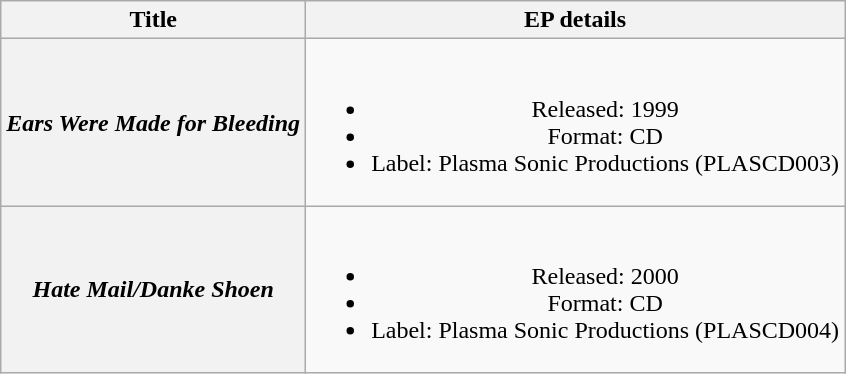<table class="wikitable plainrowheaders" style="text-align:center;" border="1">
<tr>
<th>Title</th>
<th>EP details</th>
</tr>
<tr>
<th scope="row"><em>Ears Were Made for Bleeding</em></th>
<td><br><ul><li>Released: 1999</li><li>Format: CD</li><li>Label: Plasma Sonic Productions (PLASCD003)</li></ul></td>
</tr>
<tr>
<th scope="row"><em>Hate Mail/Danke Shoen</em></th>
<td><br><ul><li>Released: 2000</li><li>Format: CD</li><li>Label: Plasma Sonic Productions (PLASCD004)</li></ul></td>
</tr>
</table>
